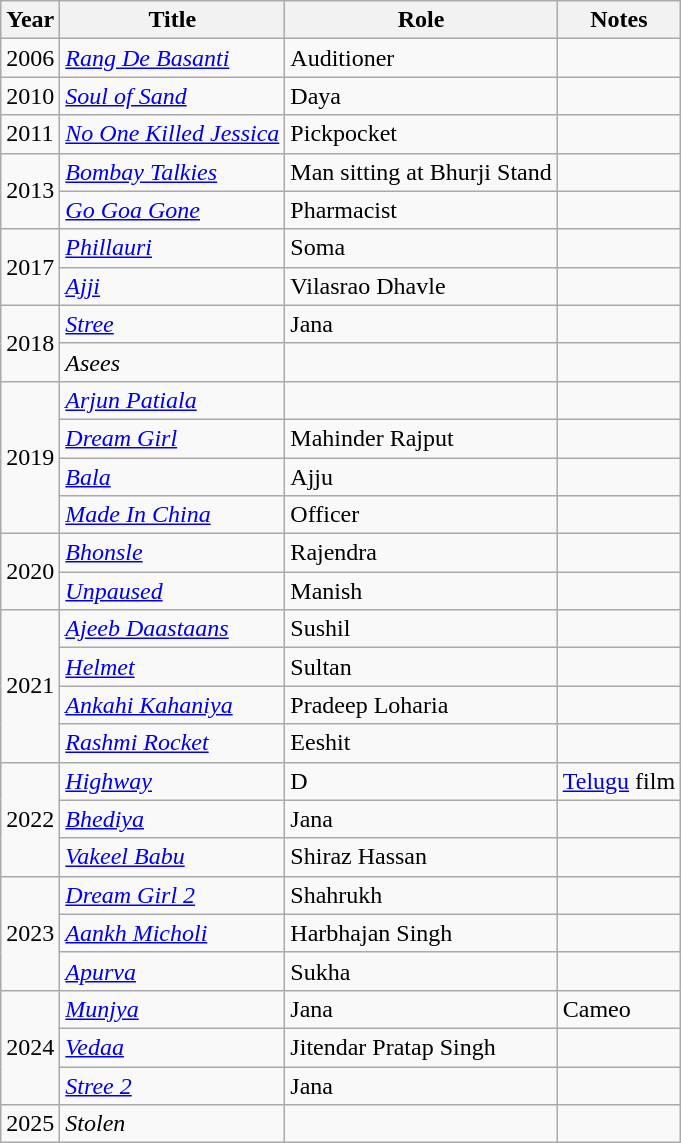<table class="wikitable sortable">
<tr>
<th>Year</th>
<th>Title</th>
<th>Role</th>
<th class="unsortable">Notes</th>
</tr>
<tr>
<td>2006</td>
<td><em><a href='#'>Rang De Basanti</a></em></td>
<td>Auditioner</td>
<td></td>
</tr>
<tr>
<td>2010</td>
<td><em><a href='#'>Soul of Sand</a></em></td>
<td>Daya</td>
<td></td>
</tr>
<tr>
<td>2011</td>
<td><em><a href='#'>No One Killed Jessica</a></em></td>
<td>Pickpocket</td>
<td></td>
</tr>
<tr>
<td rowspan="2">2013</td>
<td><em><a href='#'>Bombay Talkies</a></em></td>
<td>Man sitting at Bhurji Stand</td>
<td></td>
</tr>
<tr>
<td><em><a href='#'>Go Goa Gone</a></em></td>
<td>Pharmacist</td>
<td></td>
</tr>
<tr>
<td rowspan="2">2017</td>
<td><em><a href='#'>Phillauri</a></em></td>
<td>Soma</td>
<td></td>
</tr>
<tr>
<td><em><a href='#'>Ajji</a></em></td>
<td>Vilasrao Dhavle</td>
<td></td>
</tr>
<tr>
<td rowspan="2">2018</td>
<td><em><a href='#'>Stree</a></em></td>
<td>Jana</td>
<td></td>
</tr>
<tr>
<td><em>Asees</em></td>
<td></td>
<td></td>
</tr>
<tr>
<td rowspan="4">2019</td>
<td><em><a href='#'>Arjun Patiala</a></em></td>
<td></td>
<td></td>
</tr>
<tr>
<td><em><a href='#'>Dream Girl</a></em></td>
<td>Mahinder Rajput</td>
<td></td>
</tr>
<tr>
<td><em><a href='#'>Bala</a></em></td>
<td>Ajju</td>
<td></td>
</tr>
<tr>
<td><em><a href='#'>Made In China</a></em></td>
<td>Officer</td>
<td></td>
</tr>
<tr>
<td rowspan="2">2020</td>
<td><em><a href='#'>Bhonsle</a></em></td>
<td>Rajendra</td>
<td></td>
</tr>
<tr>
<td><em><a href='#'>Unpaused</a></em></td>
<td>Manish</td>
<td></td>
</tr>
<tr>
<td rowspan="4">2021</td>
<td><em><a href='#'>Ajeeb Daastaans</a></em></td>
<td>Sushil</td>
<td></td>
</tr>
<tr>
<td><em><a href='#'>Helmet</a></em></td>
<td>Sultan</td>
<td></td>
</tr>
<tr>
<td><em><a href='#'>Ankahi Kahaniya</a></em></td>
<td>Pradeep Loharia</td>
<td></td>
</tr>
<tr>
<td><em><a href='#'>Rashmi Rocket</a></em></td>
<td>Eeshit</td>
<td></td>
</tr>
<tr>
<td rowspan=3>2022</td>
<td><em><a href='#'>Highway</a></em></td>
<td>D</td>
<td><a href='#'>Telugu</a> film</td>
</tr>
<tr>
<td><em><a href='#'>Bhediya</a></em></td>
<td>Jana</td>
<td></td>
</tr>
<tr>
<td><em><a href='#'>Vakeel Babu</a></em></td>
<td>Shiraz Hassan</td>
<td></td>
</tr>
<tr>
<td rowspan=3>2023</td>
<td><em><a href='#'>Dream Girl 2</a></em></td>
<td>Shahrukh</td>
<td></td>
</tr>
<tr>
<td><em><a href='#'>Aankh Micholi</a></em></td>
<td>Harbhajan Singh</td>
<td></td>
</tr>
<tr>
<td><em><a href='#'>Apurva</a></em></td>
<td>Sukha</td>
<td></td>
</tr>
<tr>
<td rowspan="3">2024</td>
<td><em><a href='#'>Munjya</a></em></td>
<td>Jana</td>
<td>Cameo</td>
</tr>
<tr>
<td><em><a href='#'>Vedaa</a></em></td>
<td>Jitendar Pratap Singh</td>
<td></td>
</tr>
<tr>
<td><em><a href='#'>Stree 2</a></em></td>
<td>Jana</td>
<td></td>
</tr>
<tr>
<td>2025</td>
<td><em>Stolen</em></td>
<td></td>
<td></td>
</tr>
</table>
